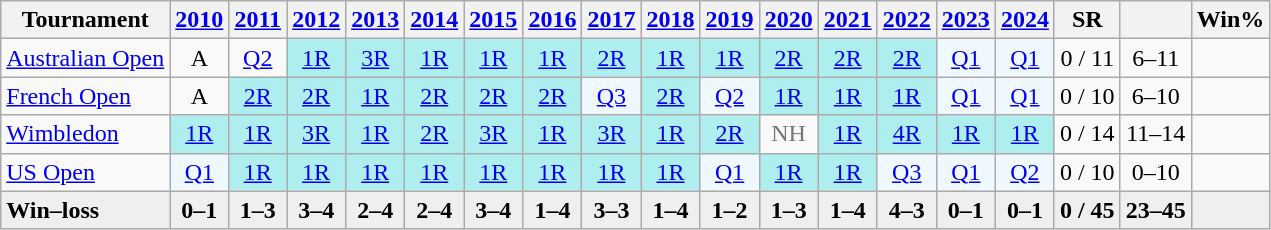<table class=wikitable style=text-align:center>
<tr>
<th>Tournament</th>
<th style="width:30px;"><a href='#'>2010</a></th>
<th width=30><a href='#'>2011</a></th>
<th width=30><a href='#'>2012</a></th>
<th width=30><a href='#'>2013</a></th>
<th width=30><a href='#'>2014</a></th>
<th width=30><a href='#'>2015</a></th>
<th width=30><a href='#'>2016</a></th>
<th width=30><a href='#'>2017</a></th>
<th><a href='#'>2018</a></th>
<th><a href='#'>2019</a></th>
<th><a href='#'>2020</a></th>
<th><a href='#'>2021</a></th>
<th><a href='#'>2022</a></th>
<th><a href='#'>2023</a></th>
<th><a href='#'>2024</a></th>
<th>SR</th>
<th></th>
<th>Win%</th>
</tr>
<tr>
<td align=left><a href='#'>Australian Open</a></td>
<td>A</td>
<td><a href='#'>Q2</a></td>
<td bgcolor=afeeee><a href='#'>1R</a></td>
<td bgcolor=afeeee><a href='#'>3R</a></td>
<td bgcolor=afeeee><a href='#'>1R</a></td>
<td bgcolor=afeeee><a href='#'>1R</a></td>
<td bgcolor=afeeee><a href='#'>1R</a></td>
<td bgcolor=afeeee><a href='#'>2R</a></td>
<td bgcolor=afeeee><a href='#'>1R</a></td>
<td bgcolor=afeeee><a href='#'>1R</a></td>
<td bgcolor=afeeee><a href='#'>2R</a></td>
<td bgcolor=afeeee><a href='#'>2R</a></td>
<td bgcolor=afeeee><a href='#'>2R</a></td>
<td bgcolor=f0f8ff><a href='#'>Q1</a></td>
<td bgcolor=f0f8ff><a href='#'>Q1</a></td>
<td>0 / 11</td>
<td>6–11</td>
<td></td>
</tr>
<tr>
<td align=left><a href='#'>French Open</a></td>
<td>A</td>
<td bgcolor=afeeee><a href='#'>2R</a></td>
<td bgcolor=afeeee><a href='#'>2R</a></td>
<td bgcolor=afeeee><a href='#'>1R</a></td>
<td bgcolor=afeeee><a href='#'>2R</a></td>
<td bgcolor=afeeee><a href='#'>2R</a></td>
<td bgcolor=afeeee><a href='#'>2R</a></td>
<td bgcolor=f0f8ff><a href='#'>Q3</a></td>
<td bgcolor=afeeee><a href='#'>2R</a></td>
<td bgcolor=f0f8ff><a href='#'>Q2</a></td>
<td bgcolor=afeeee><a href='#'>1R</a></td>
<td bgcolor=afeeee><a href='#'>1R</a></td>
<td bgcolor=afeeee><a href='#'>1R</a></td>
<td bgcolor=f0f8ff><a href='#'>Q1</a></td>
<td bgcolor=f0f8ff><a href='#'>Q1</a></td>
<td>0 / 10</td>
<td>6–10</td>
<td></td>
</tr>
<tr>
<td align=left><a href='#'>Wimbledon</a></td>
<td bgcolor=afeeee><a href='#'>1R</a></td>
<td bgcolor=afeeee><a href='#'>1R</a></td>
<td bgcolor=afeeee><a href='#'>3R</a></td>
<td bgcolor=afeeee><a href='#'>1R</a></td>
<td bgcolor=afeeee><a href='#'>2R</a></td>
<td bgcolor=afeeee><a href='#'>3R</a></td>
<td bgcolor=afeeee><a href='#'>1R</a></td>
<td bgcolor=afeeee><a href='#'>3R</a></td>
<td bgcolor=afeeee><a href='#'>1R</a></td>
<td bgcolor=afeeee><a href='#'>2R</a></td>
<td style="color:#767676;">NH</td>
<td bgcolor=afeeee><a href='#'>1R</a></td>
<td bgcolor=afeeee><a href='#'>4R</a></td>
<td bgcolor=afeeee><a href='#'>1R</a></td>
<td bgcolor=afeeee><a href='#'>1R</a></td>
<td>0 / 14</td>
<td>11–14</td>
<td></td>
</tr>
<tr>
<td align=left><a href='#'>US Open</a></td>
<td bgcolor=f0f8ff><a href='#'>Q1</a></td>
<td bgcolor=afeeee><a href='#'>1R</a></td>
<td bgcolor=afeeee><a href='#'>1R</a></td>
<td bgcolor=afeeee><a href='#'>1R</a></td>
<td bgcolor=afeeee><a href='#'>1R</a></td>
<td bgcolor=afeeee><a href='#'>1R</a></td>
<td bgcolor=afeeee><a href='#'>1R</a></td>
<td bgcolor=afeeee><a href='#'>1R</a></td>
<td bgcolor=afeeee><a href='#'>1R</a></td>
<td bgcolor=f0f8ff><a href='#'>Q1</a></td>
<td bgcolor=afeeee><a href='#'>1R</a></td>
<td bgcolor=afeeee><a href='#'>1R</a></td>
<td bgcolor=f0f8ff><a href='#'>Q3</a></td>
<td bgcolor=f0f8ff><a href='#'>Q1</a></td>
<td bgcolor=f0f8ff><a href='#'>Q2</a></td>
<td>0 / 10</td>
<td>0–10</td>
<td></td>
</tr>
<tr style="background:#efefef; font-weight:bold;">
<td style="text-align:left">Win–loss</td>
<td>0–1</td>
<td>1–3</td>
<td>3–4</td>
<td>2–4</td>
<td>2–4</td>
<td>3–4</td>
<td>1–4</td>
<td>3–3</td>
<td>1–4</td>
<td>1–2</td>
<td>1–3</td>
<td>1–4</td>
<td>4–3</td>
<td>0–1</td>
<td>0–1</td>
<td>0 / 45</td>
<td>23–45</td>
<td></td>
</tr>
</table>
